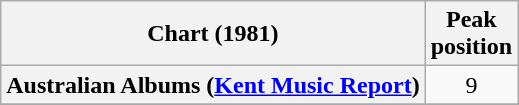<table class="wikitable sortable plainrowheaders" style="text-align:center">
<tr>
<th scope="col">Chart (1981)</th>
<th scope="col">Peak<br>position</th>
</tr>
<tr>
<th scope="row">Australian Albums (<a href='#'>Kent Music Report</a>)</th>
<td>9</td>
</tr>
<tr>
</tr>
<tr>
</tr>
<tr>
</tr>
<tr>
</tr>
<tr>
</tr>
<tr>
</tr>
<tr>
</tr>
</table>
